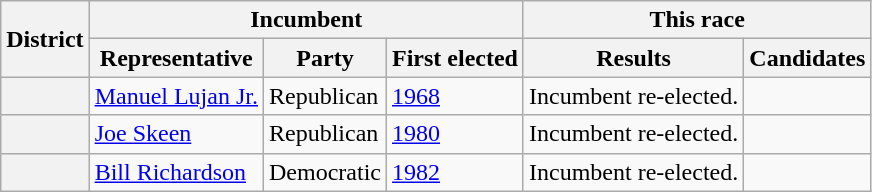<table class=wikitable>
<tr>
<th rowspan=2>District</th>
<th colspan=3>Incumbent</th>
<th colspan=2>This race</th>
</tr>
<tr>
<th>Representative</th>
<th>Party</th>
<th>First elected</th>
<th>Results</th>
<th>Candidates</th>
</tr>
<tr>
<th></th>
<td><a href='#'>Manuel Lujan Jr.</a></td>
<td>Republican</td>
<td><a href='#'>1968</a></td>
<td>Incumbent re-elected.</td>
<td nowrap></td>
</tr>
<tr>
<th></th>
<td><a href='#'>Joe Skeen</a></td>
<td>Republican</td>
<td><a href='#'>1980</a></td>
<td>Incumbent re-elected.</td>
<td nowrap></td>
</tr>
<tr>
<th></th>
<td><a href='#'>Bill Richardson</a></td>
<td>Democratic</td>
<td><a href='#'>1982</a></td>
<td>Incumbent re-elected.</td>
<td nowrap></td>
</tr>
</table>
